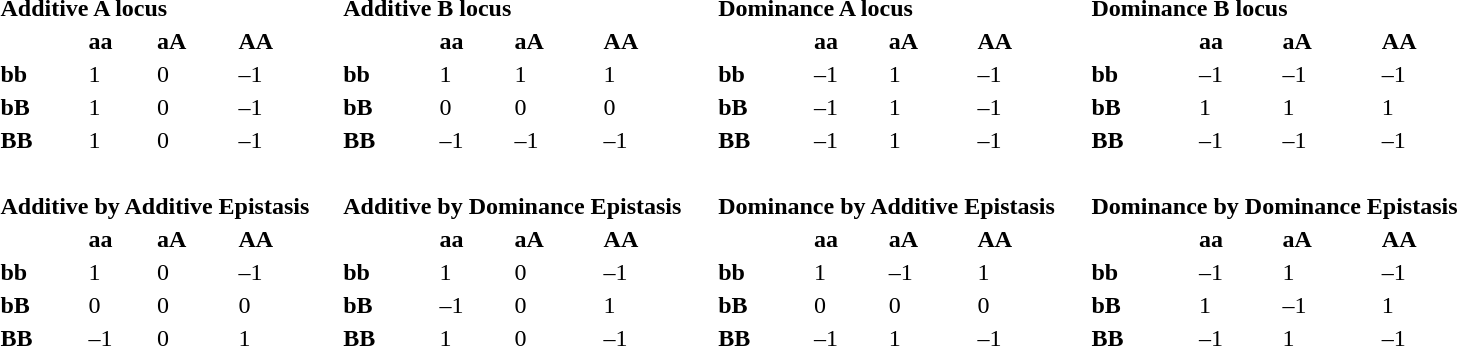<table width="1000">
<tr>
<td colspan="5" style="text-align: left;"><strong>Additive A locus</strong></td>
<td colspan="5" style="text-align: left;"><strong>Additive B locus</strong></td>
<td colspan="5" style="text-align: left;"><strong>Dominance A locus</strong></td>
<td colspan="5" style="text-align: left;"><strong>Dominance B locus</strong></td>
</tr>
<tr>
<td></td>
<td><strong>aa</strong></td>
<td><strong>aA</strong></td>
<td><strong>AA</strong></td>
<td></td>
<td></td>
<td><strong>aa</strong></td>
<td><strong>aA</strong></td>
<td><strong>AA</strong></td>
<td></td>
<td></td>
<td><strong>aa</strong></td>
<td><strong>aA</strong></td>
<td><strong>AA</strong></td>
<td></td>
<td></td>
<td><strong>aa</strong></td>
<td><strong>aA</strong></td>
<td><strong>AA</strong></td>
</tr>
<tr>
<td><strong>bb</strong></td>
<td>1</td>
<td>0</td>
<td>–1</td>
<td></td>
<td><strong>bb</strong></td>
<td>1</td>
<td>1</td>
<td>1</td>
<td></td>
<td><strong>bb</strong></td>
<td>–1</td>
<td>1</td>
<td>–1</td>
<td></td>
<td><strong>bb</strong></td>
<td>–1</td>
<td>–1</td>
<td>–1</td>
</tr>
<tr>
<td><strong>bB</strong></td>
<td>1</td>
<td>0</td>
<td>–1</td>
<td></td>
<td><strong>bB</strong></td>
<td>0</td>
<td>0</td>
<td>0</td>
<td></td>
<td><strong>bB</strong></td>
<td>–1</td>
<td>1</td>
<td>–1</td>
<td></td>
<td><strong>bB</strong></td>
<td>1</td>
<td>1</td>
<td>1</td>
</tr>
<tr>
<td><strong>BB</strong></td>
<td>1</td>
<td>0</td>
<td>–1</td>
<td></td>
<td><strong>BB</strong></td>
<td>–1</td>
<td>–1</td>
<td>–1</td>
<td></td>
<td><strong>BB</strong></td>
<td>–1</td>
<td>1</td>
<td>–1</td>
<td></td>
<td><strong>BB</strong></td>
<td>–1</td>
<td>–1</td>
<td>–1</td>
</tr>
<tr style="height: 20px;">
<td></td>
<td></td>
<td></td>
<td></td>
<td></td>
<td></td>
<td></td>
<td></td>
<td></td>
<td></td>
<td></td>
<td></td>
<td></td>
<td></td>
<td></td>
<td></td>
<td></td>
<td></td>
<td></td>
</tr>
<tr>
<td colspan="5" style="text-align: left;"><strong>Additive by Additive Epistasis</strong></td>
<td colspan="5" style="text-align: left;"><strong>Additive by Dominance Epistasis</strong></td>
<td colspan="5" style="text-align: left;"><strong>Dominance by Additive Epistasis</strong></td>
<td colspan="5" style="text-align: left;"><strong>Dominance by Dominance Epistasis</strong></td>
</tr>
<tr>
<td></td>
<td><strong>aa</strong></td>
<td><strong>aA</strong></td>
<td><strong>AA</strong></td>
<td></td>
<td></td>
<td><strong>aa</strong></td>
<td><strong>aA</strong></td>
<td><strong>AA</strong></td>
<td></td>
<td></td>
<td><strong>aa</strong></td>
<td><strong>aA</strong></td>
<td><strong>AA</strong></td>
<td></td>
<td></td>
<td><strong>aa</strong></td>
<td><strong>aA</strong></td>
<td><strong>AA</strong></td>
</tr>
<tr>
<td><strong>bb</strong></td>
<td>1</td>
<td>0</td>
<td>–1</td>
<td></td>
<td><strong>bb</strong></td>
<td>1</td>
<td>0</td>
<td>–1</td>
<td></td>
<td><strong>bb</strong></td>
<td>1</td>
<td>–1</td>
<td>1</td>
<td></td>
<td><strong>bb</strong></td>
<td>–1</td>
<td>1</td>
<td>–1</td>
</tr>
<tr>
<td><strong>bB</strong></td>
<td>0</td>
<td>0</td>
<td>0</td>
<td></td>
<td><strong>bB</strong></td>
<td>–1</td>
<td>0</td>
<td>1</td>
<td></td>
<td><strong>bB</strong></td>
<td>0</td>
<td>0</td>
<td>0</td>
<td></td>
<td><strong>bB</strong></td>
<td>1</td>
<td>–1</td>
<td>1</td>
</tr>
<tr>
<td><strong>BB</strong></td>
<td>–1</td>
<td>0</td>
<td>1</td>
<td></td>
<td><strong>BB</strong></td>
<td>1</td>
<td>0</td>
<td>–1</td>
<td></td>
<td><strong>BB</strong></td>
<td>–1</td>
<td>1</td>
<td>–1</td>
<td></td>
<td><strong>BB</strong></td>
<td>–1</td>
<td>1</td>
<td>–1</td>
</tr>
<tr>
<td></td>
</tr>
</table>
